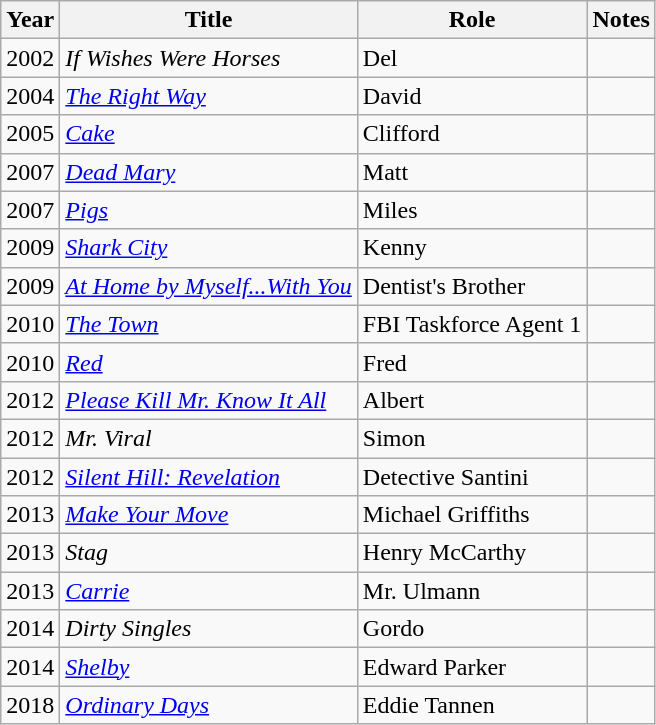<table class="wikitable sortable">
<tr>
<th>Year</th>
<th>Title</th>
<th>Role</th>
<th class="unsortable">Notes</th>
</tr>
<tr>
<td>2002</td>
<td><em>If Wishes Were Horses</em></td>
<td>Del</td>
<td></td>
</tr>
<tr>
<td>2004</td>
<td data-sort-value="Right Way, The"><em><a href='#'>The Right Way</a></em></td>
<td>David</td>
<td></td>
</tr>
<tr>
<td>2005</td>
<td><em><a href='#'>Cake</a></em></td>
<td>Clifford</td>
<td></td>
</tr>
<tr>
<td>2007</td>
<td><em><a href='#'>Dead Mary</a></em></td>
<td>Matt</td>
<td></td>
</tr>
<tr>
<td>2007</td>
<td><em><a href='#'>Pigs</a></em></td>
<td>Miles</td>
<td></td>
</tr>
<tr>
<td>2009</td>
<td><em><a href='#'>Shark City</a></em></td>
<td>Kenny</td>
<td></td>
</tr>
<tr>
<td>2009</td>
<td><em><a href='#'>At Home by Myself...With You</a></em></td>
<td>Dentist's Brother</td>
<td></td>
</tr>
<tr>
<td>2010</td>
<td data-sort-value="Town, The"><em><a href='#'>The Town</a></em></td>
<td>FBI Taskforce Agent 1</td>
<td></td>
</tr>
<tr>
<td>2010</td>
<td><em><a href='#'>Red</a></em></td>
<td>Fred</td>
<td></td>
</tr>
<tr>
<td>2012</td>
<td><em><a href='#'>Please Kill Mr. Know It All</a></em></td>
<td>Albert</td>
<td></td>
</tr>
<tr>
<td>2012</td>
<td><em>Mr. Viral</em></td>
<td>Simon</td>
<td></td>
</tr>
<tr>
<td>2012</td>
<td><em><a href='#'>Silent Hill: Revelation</a></em></td>
<td>Detective Santini</td>
<td></td>
</tr>
<tr>
<td>2013</td>
<td><em><a href='#'>Make Your Move</a></em></td>
<td>Michael Griffiths</td>
<td></td>
</tr>
<tr>
<td>2013</td>
<td><em>Stag</em></td>
<td>Henry McCarthy</td>
<td></td>
</tr>
<tr>
<td>2013</td>
<td><em><a href='#'>Carrie</a></em></td>
<td>Mr. Ulmann</td>
<td></td>
</tr>
<tr>
<td>2014</td>
<td><em>Dirty Singles</em></td>
<td>Gordo</td>
<td></td>
</tr>
<tr>
<td>2014</td>
<td><em><a href='#'>Shelby</a></em></td>
<td>Edward Parker</td>
<td></td>
</tr>
<tr>
<td>2018</td>
<td><em><a href='#'>Ordinary Days</a></em></td>
<td>Eddie Tannen</td>
<td></td>
</tr>
</table>
